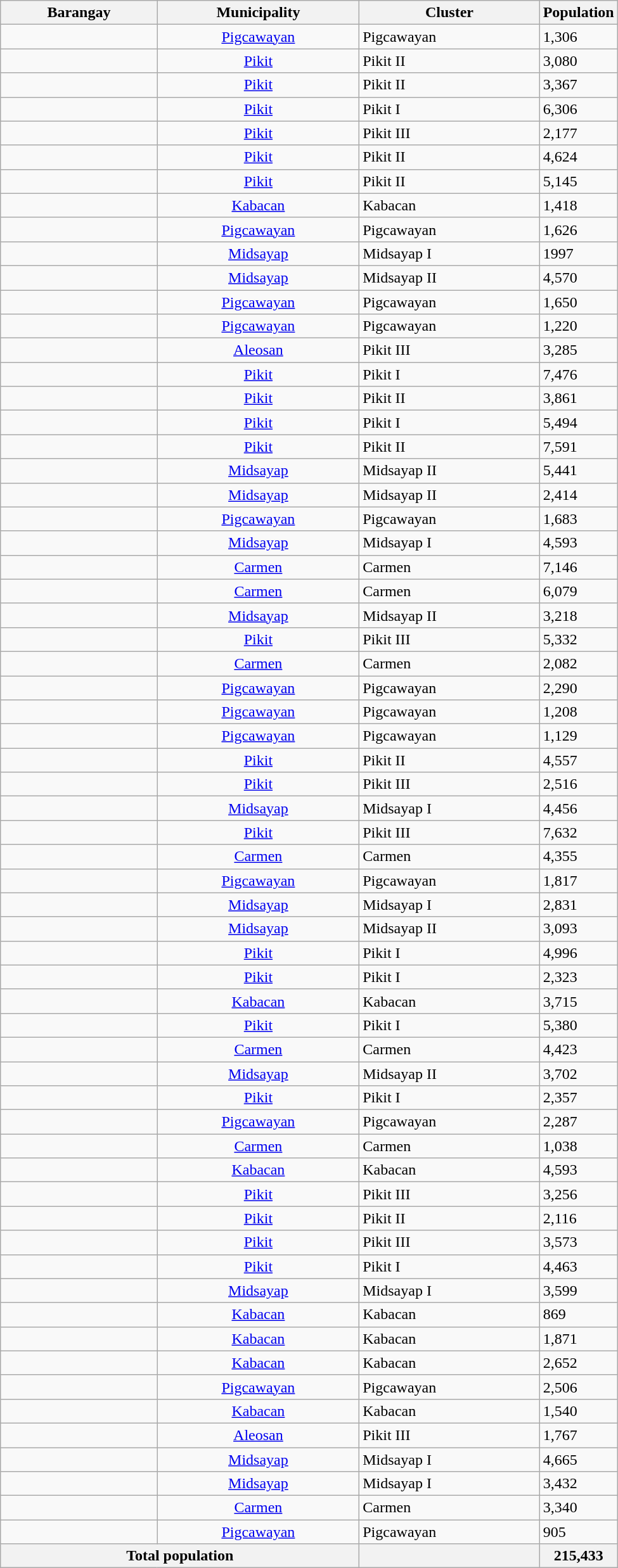<table class="wikitable sortable" style="width:650px; text-align:left;">
<tr>
<th>Barangay</th>
<th>Municipality</th>
<th>Cluster</th>
<th width=5%>Population  </th>
</tr>
<tr>
<td></td>
<td align=center><a href='#'>Pigcawayan</a></td>
<td>Pigcawayan</td>
<td>1,306</td>
</tr>
<tr>
<td></td>
<td align=center><a href='#'>Pikit</a></td>
<td>Pikit II</td>
<td>3,080</td>
</tr>
<tr>
<td></td>
<td align=center><a href='#'>Pikit</a></td>
<td>Pikit II</td>
<td>3,367</td>
</tr>
<tr>
<td></td>
<td align=center><a href='#'>Pikit</a></td>
<td>Pikit I</td>
<td>6,306</td>
</tr>
<tr>
<td></td>
<td align=center><a href='#'>Pikit</a></td>
<td>Pikit III</td>
<td>2,177</td>
</tr>
<tr>
<td></td>
<td align=center><a href='#'>Pikit</a></td>
<td>Pikit II</td>
<td>4,624</td>
</tr>
<tr>
<td></td>
<td align=center><a href='#'>Pikit</a></td>
<td>Pikit II</td>
<td>5,145</td>
</tr>
<tr>
<td></td>
<td align=center><a href='#'>Kabacan</a></td>
<td>Kabacan</td>
<td>1,418</td>
</tr>
<tr>
<td></td>
<td align=center><a href='#'>Pigcawayan</a></td>
<td>Pigcawayan</td>
<td>1,626</td>
</tr>
<tr>
<td></td>
<td align=center><a href='#'>Midsayap</a></td>
<td>Midsayap I</td>
<td>1997</td>
</tr>
<tr>
<td></td>
<td align=center><a href='#'>Midsayap</a></td>
<td>Midsayap II</td>
<td>4,570</td>
</tr>
<tr>
<td></td>
<td align=center><a href='#'>Pigcawayan</a></td>
<td>Pigcawayan</td>
<td>1,650</td>
</tr>
<tr>
<td></td>
<td align=center><a href='#'>Pigcawayan</a></td>
<td>Pigcawayan</td>
<td>1,220</td>
</tr>
<tr>
<td></td>
<td align=center><a href='#'>Aleosan</a></td>
<td>Pikit III</td>
<td>3,285</td>
</tr>
<tr>
<td></td>
<td align=center><a href='#'>Pikit</a></td>
<td>Pikit I</td>
<td>7,476</td>
</tr>
<tr>
<td></td>
<td align=center><a href='#'>Pikit</a></td>
<td>Pikit II</td>
<td>3,861</td>
</tr>
<tr>
<td></td>
<td align=center><a href='#'>Pikit</a></td>
<td>Pikit I</td>
<td>5,494</td>
</tr>
<tr>
<td></td>
<td align=center><a href='#'>Pikit</a></td>
<td>Pikit II</td>
<td>7,591</td>
</tr>
<tr>
<td></td>
<td align=center><a href='#'>Midsayap</a></td>
<td>Midsayap II</td>
<td>5,441</td>
</tr>
<tr>
<td></td>
<td align=center><a href='#'>Midsayap</a></td>
<td>Midsayap II</td>
<td>2,414</td>
</tr>
<tr>
<td></td>
<td align=center><a href='#'>Pigcawayan</a></td>
<td>Pigcawayan</td>
<td>1,683</td>
</tr>
<tr>
<td></td>
<td align=center><a href='#'>Midsayap</a></td>
<td>Midsayap I</td>
<td>4,593</td>
</tr>
<tr>
<td></td>
<td align=center><a href='#'>Carmen</a></td>
<td>Carmen</td>
<td>7,146</td>
</tr>
<tr>
<td></td>
<td align=center><a href='#'>Carmen</a></td>
<td>Carmen</td>
<td>6,079</td>
</tr>
<tr>
<td></td>
<td align=center><a href='#'>Midsayap</a></td>
<td>Midsayap II</td>
<td>3,218</td>
</tr>
<tr>
<td></td>
<td align=center><a href='#'>Pikit</a></td>
<td>Pikit III</td>
<td>5,332</td>
</tr>
<tr>
<td></td>
<td align=center><a href='#'>Carmen</a></td>
<td>Carmen</td>
<td>2,082</td>
</tr>
<tr>
<td></td>
<td align=center><a href='#'>Pigcawayan</a></td>
<td>Pigcawayan</td>
<td>2,290</td>
</tr>
<tr>
<td></td>
<td align=center><a href='#'>Pigcawayan</a></td>
<td>Pigcawayan</td>
<td>1,208</td>
</tr>
<tr>
<td></td>
<td align=center><a href='#'>Pigcawayan</a></td>
<td>Pigcawayan</td>
<td>1,129</td>
</tr>
<tr>
<td></td>
<td align=center><a href='#'>Pikit</a></td>
<td>Pikit II</td>
<td>4,557</td>
</tr>
<tr>
<td></td>
<td align=center><a href='#'>Pikit</a></td>
<td>Pikit III</td>
<td>2,516</td>
</tr>
<tr>
<td></td>
<td align=center><a href='#'>Midsayap</a></td>
<td>Midsayap I</td>
<td>4,456</td>
</tr>
<tr>
<td></td>
<td align=center><a href='#'>Pikit</a></td>
<td>Pikit III</td>
<td>7,632</td>
</tr>
<tr>
<td></td>
<td align=center><a href='#'>Carmen</a></td>
<td>Carmen</td>
<td>4,355</td>
</tr>
<tr>
<td></td>
<td align=center><a href='#'>Pigcawayan</a></td>
<td>Pigcawayan</td>
<td>1,817</td>
</tr>
<tr>
<td></td>
<td align=center><a href='#'>Midsayap</a></td>
<td>Midsayap I</td>
<td>2,831</td>
</tr>
<tr>
<td></td>
<td align=center><a href='#'>Midsayap</a></td>
<td>Midsayap II</td>
<td>3,093</td>
</tr>
<tr>
<td></td>
<td align=center><a href='#'>Pikit</a></td>
<td>Pikit I</td>
<td>4,996</td>
</tr>
<tr>
<td></td>
<td align=center><a href='#'>Pikit</a></td>
<td>Pikit I</td>
<td>2,323</td>
</tr>
<tr>
<td></td>
<td align=center><a href='#'>Kabacan</a></td>
<td>Kabacan</td>
<td>3,715</td>
</tr>
<tr>
<td></td>
<td align=center><a href='#'>Pikit</a></td>
<td>Pikit I</td>
<td>5,380</td>
</tr>
<tr>
<td></td>
<td align=center><a href='#'>Carmen</a></td>
<td>Carmen</td>
<td>4,423</td>
</tr>
<tr>
<td></td>
<td align=center><a href='#'>Midsayap</a></td>
<td>Midsayap II</td>
<td>3,702</td>
</tr>
<tr>
<td></td>
<td align=center><a href='#'>Pikit</a></td>
<td>Pikit I</td>
<td>2,357</td>
</tr>
<tr>
<td></td>
<td align=center><a href='#'>Pigcawayan</a></td>
<td>Pigcawayan</td>
<td>2,287</td>
</tr>
<tr>
<td></td>
<td align=center><a href='#'>Carmen</a></td>
<td>Carmen</td>
<td>1,038</td>
</tr>
<tr>
<td></td>
<td align=center><a href='#'>Kabacan</a></td>
<td>Kabacan</td>
<td>4,593</td>
</tr>
<tr>
<td></td>
<td align=center><a href='#'>Pikit</a></td>
<td>Pikit III</td>
<td>3,256</td>
</tr>
<tr>
<td></td>
<td align=center><a href='#'>Pikit</a></td>
<td>Pikit II</td>
<td>2,116</td>
</tr>
<tr>
<td></td>
<td align=center><a href='#'>Pikit</a></td>
<td>Pikit III</td>
<td>3,573</td>
</tr>
<tr>
<td></td>
<td align=center><a href='#'>Pikit</a></td>
<td>Pikit I</td>
<td>4,463</td>
</tr>
<tr>
<td></td>
<td align=center><a href='#'>Midsayap</a></td>
<td>Midsayap I</td>
<td>3,599</td>
</tr>
<tr>
<td></td>
<td align=center><a href='#'>Kabacan</a></td>
<td>Kabacan</td>
<td>869</td>
</tr>
<tr>
<td></td>
<td align=center><a href='#'>Kabacan</a></td>
<td>Kabacan</td>
<td>1,871</td>
</tr>
<tr>
<td></td>
<td align=center><a href='#'>Kabacan</a></td>
<td>Kabacan</td>
<td>2,652</td>
</tr>
<tr>
<td></td>
<td align=center><a href='#'>Pigcawayan</a></td>
<td>Pigcawayan</td>
<td>2,506</td>
</tr>
<tr>
<td></td>
<td align=center><a href='#'>Kabacan</a></td>
<td>Kabacan</td>
<td>1,540</td>
</tr>
<tr>
<td></td>
<td align=center><a href='#'>Aleosan</a></td>
<td>Pikit III</td>
<td>1,767</td>
</tr>
<tr>
<td></td>
<td align=center><a href='#'>Midsayap</a></td>
<td>Midsayap I</td>
<td>4,665</td>
</tr>
<tr>
<td></td>
<td align=center><a href='#'>Midsayap</a></td>
<td>Midsayap I</td>
<td>3,432</td>
</tr>
<tr>
<td></td>
<td align=center><a href='#'>Carmen</a></td>
<td>Carmen</td>
<td>3,340</td>
</tr>
<tr>
<td></td>
<td align=center><a href='#'>Pigcawayan</a></td>
<td>Pigcawayan</td>
<td>905</td>
</tr>
<tr>
<th colspan=2>Total population</th>
<th></th>
<th>215,433</th>
</tr>
</table>
